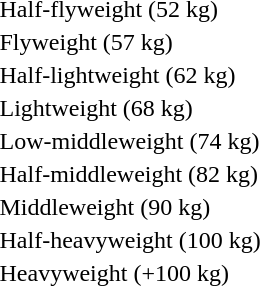<table>
<tr>
<td rowspan=2>Half-flyweight (52 kg)<br></td>
<td rowspan=2></td>
<td rowspan=2></td>
<td></td>
</tr>
<tr>
<td></td>
</tr>
<tr>
<td rowspan=2>Flyweight (57 kg)<br></td>
<td rowspan=2></td>
<td rowspan=2></td>
<td></td>
</tr>
<tr>
<td></td>
</tr>
<tr>
<td rowspan=2>Half-lightweight (62 kg)<br></td>
<td rowspan=2></td>
<td rowspan=2></td>
<td></td>
</tr>
<tr>
<td></td>
</tr>
<tr>
<td rowspan=2>Lightweight (68 kg)<br></td>
<td rowspan=2></td>
<td rowspan=2></td>
<td></td>
</tr>
<tr>
<td></td>
</tr>
<tr>
<td rowspan=2>Low-middleweight (74 kg)<br></td>
<td rowspan=2></td>
<td rowspan=2></td>
<td></td>
</tr>
<tr>
<td></td>
</tr>
<tr>
<td rowspan=2>Half-middleweight (82 kg)<br></td>
<td rowspan=2></td>
<td rowspan=2></td>
<td></td>
</tr>
<tr>
<td></td>
</tr>
<tr>
<td rowspan=2>Middleweight (90 kg)<br></td>
<td rowspan=2></td>
<td rowspan=2></td>
<td></td>
</tr>
<tr>
<td></td>
</tr>
<tr>
<td rowspan=2>Half-heavyweight (100 kg)<br></td>
<td rowspan=2></td>
<td rowspan=2></td>
<td></td>
</tr>
<tr>
<td></td>
</tr>
<tr>
<td rowspan=2>Heavyweight (+100 kg)<br></td>
<td rowspan=2></td>
<td rowspan=2></td>
<td></td>
</tr>
<tr>
<td></td>
</tr>
</table>
